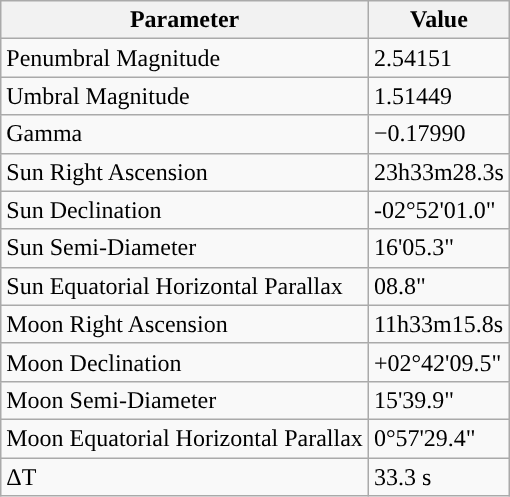<table class="wikitable">
<tr>
<th>Parameter</th>
<th>Value</th>
</tr>
<tr>
<td>Penumbral Magnitude</td>
<td>2.54151</td>
</tr>
<tr>
<td>Umbral Magnitude</td>
<td>1.51449</td>
</tr>
<tr>
<td>Gamma</td>
<td>−0.17990</td>
</tr>
<tr>
<td>Sun Right Ascension</td>
<td>23h33m28.3s</td>
</tr>
<tr>
<td>Sun Declination</td>
<td>-02°52'01.0"</td>
</tr>
<tr>
<td>Sun Semi-Diameter</td>
<td>16'05.3"</td>
</tr>
<tr>
<td>Sun Equatorial Horizontal Parallax</td>
<td>08.8"</td>
</tr>
<tr>
<td>Moon Right Ascension</td>
<td>11h33m15.8s</td>
</tr>
<tr>
<td>Moon Declination</td>
<td>+02°42'09.5"</td>
</tr>
<tr>
<td>Moon Semi-Diameter</td>
<td>15'39.9"</td>
</tr>
<tr>
<td>Moon Equatorial Horizontal Parallax</td>
<td>0°57'29.4"</td>
</tr>
<tr>
<td>ΔT</td>
<td>33.3 s</td>
</tr>
</table>
